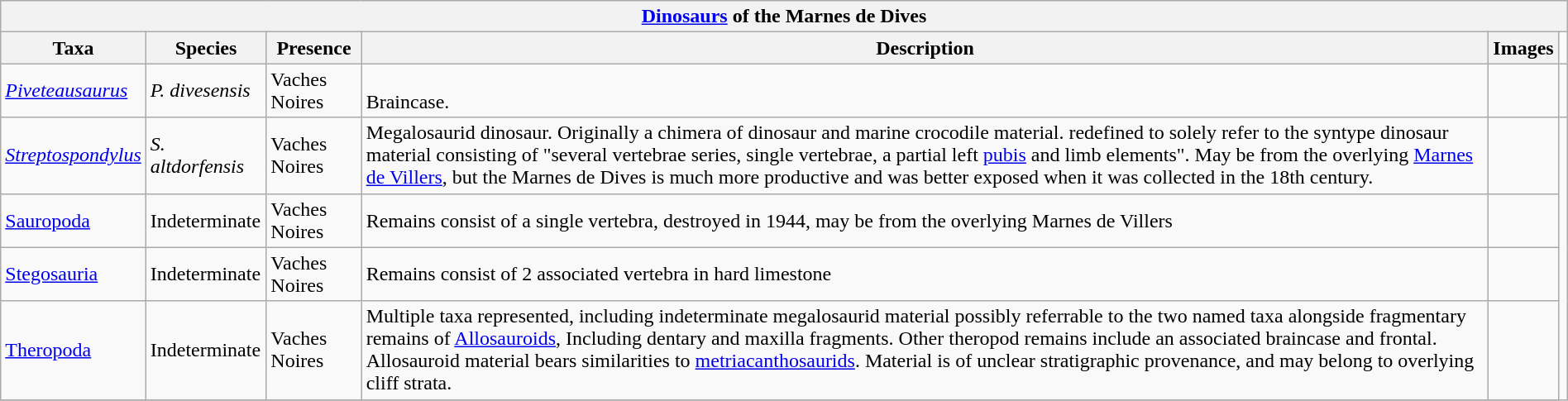<table class="wikitable" align="center" width="100%">
<tr>
<th colspan="6" align="center"><strong><a href='#'>Dinosaurs</a> of the Marnes de Dives</strong></th>
</tr>
<tr>
<th>Taxa</th>
<th>Species</th>
<th>Presence</th>
<th>Description</th>
<th>Images</th>
</tr>
<tr>
<td><em><a href='#'>Piveteausaurus</a></em></td>
<td><em>P. divesensis</em></td>
<td>Vaches Noires</td>
<td><br>Braincase.</td>
<td></td>
<td></td>
</tr>
<tr>
<td><em><a href='#'>Streptospondylus</a></em></td>
<td><em>S. altdorfensis</em></td>
<td>Vaches Noires</td>
<td>Megalosaurid dinosaur. Originally a chimera of dinosaur and marine crocodile material. redefined to solely refer to the syntype dinosaur material consisting of "several vertebrae series, single vertebrae, a partial left <a href='#'>pubis</a> and limb elements". May be from the overlying <a href='#'>Marnes de Villers</a>, but the Marnes de Dives is much more productive and was better exposed when it was collected in the 18th century.</td>
<td></td>
</tr>
<tr>
<td><a href='#'>Sauropoda</a></td>
<td>Indeterminate</td>
<td>Vaches Noires</td>
<td>Remains consist of a single vertebra, destroyed in 1944, may be from the overlying Marnes de Villers</td>
<td></td>
</tr>
<tr>
<td><a href='#'>Stegosauria</a></td>
<td>Indeterminate</td>
<td>Vaches Noires</td>
<td>Remains consist of 2 associated vertebra in hard limestone</td>
<td></td>
</tr>
<tr>
<td><a href='#'>Theropoda</a></td>
<td>Indeterminate</td>
<td>Vaches Noires</td>
<td>Multiple taxa represented, including indeterminate megalosaurid material possibly referrable to the two named taxa alongside fragmentary remains of <a href='#'>Allosauroids</a>, Including dentary and maxilla fragments. Other theropod remains include an associated braincase and frontal. Allosauroid material bears similarities to <a href='#'>metriacanthosaurids</a>. Material is of unclear stratigraphic provenance, and may belong to overlying cliff strata.</td>
<td></td>
</tr>
<tr>
</tr>
</table>
